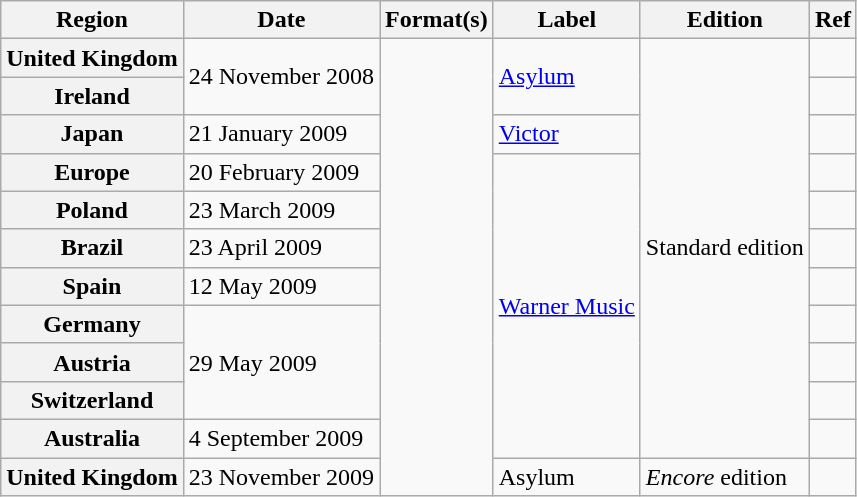<table class="wikitable plainrowheaders">
<tr>
<th scope="col">Region</th>
<th scope="col">Date</th>
<th scope="col">Format(s)</th>
<th scope="col">Label</th>
<th scope="col">Edition</th>
<th scope="col">Ref</th>
</tr>
<tr>
<th scope="row">United Kingdom</th>
<td rowspan="2">24 November 2008</td>
<td rowspan="12"></td>
<td rowspan="2"><a href='#'>Asylum</a></td>
<td rowspan="11">Standard edition</td>
<td></td>
</tr>
<tr>
<th scope="row">Ireland</th>
<td></td>
</tr>
<tr>
<th scope="row">Japan</th>
<td>21 January 2009</td>
<td><a href='#'>Victor</a></td>
<td></td>
</tr>
<tr>
<th scope="row">Europe</th>
<td>20 February 2009</td>
<td rowspan="8"><a href='#'>Warner Music</a></td>
<td></td>
</tr>
<tr>
<th scope="row">Poland</th>
<td>23 March 2009</td>
<td></td>
</tr>
<tr>
<th scope="row">Brazil</th>
<td>23 April 2009</td>
<td></td>
</tr>
<tr>
<th scope="row">Spain</th>
<td>12 May 2009</td>
<td></td>
</tr>
<tr>
<th scope="row">Germany</th>
<td rowspan="3">29 May 2009</td>
<td></td>
</tr>
<tr>
<th scope="row">Austria</th>
<td></td>
</tr>
<tr>
<th scope="row">Switzerland</th>
<td></td>
</tr>
<tr>
<th scope="row">Australia</th>
<td>4 September 2009</td>
<td></td>
</tr>
<tr>
<th scope="row">United Kingdom</th>
<td>23 November 2009</td>
<td>Asylum</td>
<td><em>Encore</em> edition</td>
<td></td>
</tr>
</table>
